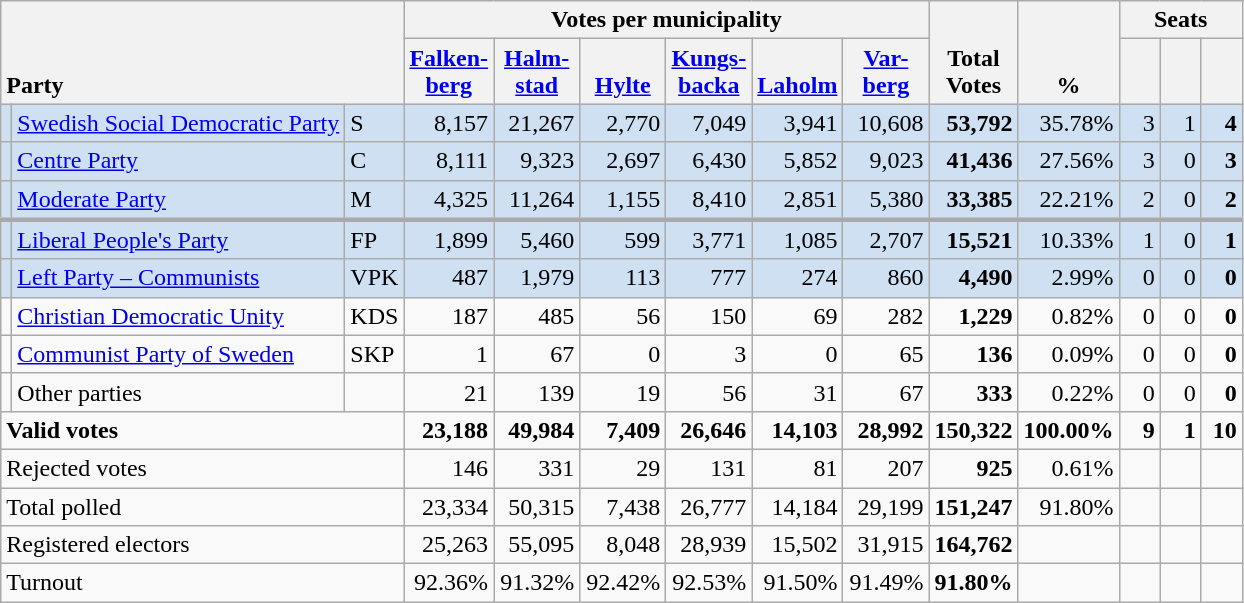<table class="wikitable" border="1" style="text-align:right;">
<tr>
<th style="text-align:left;" valign=bottom rowspan=2 colspan=3>Party</th>
<th colspan=6>Votes per municipality</th>
<th align=center valign=bottom rowspan=2 width="50">Total Votes</th>
<th align=center valign=bottom rowspan=2 width="50">%</th>
<th colspan=3>Seats</th>
</tr>
<tr>
<th align=center valign=bottom width="50"><a href='#'>Falken- berg</a></th>
<th align=center valign=bottom width="50"><a href='#'>Halm- stad</a></th>
<th align=center valign=bottom width="50"><a href='#'>Hylte</a></th>
<th align=center valign=bottom width="50"><a href='#'>Kungs- backa</a></th>
<th align=center valign=bottom width="50"><a href='#'>Laholm</a></th>
<th align=center valign=bottom width="50"><a href='#'>Var- berg</a></th>
<th align=center valign=bottom width="20"><small></small></th>
<th align=center valign=bottom width="20"><small><a href='#'></a></small></th>
<th align=center valign=bottom width="20"><small></small></th>
</tr>
<tr style="background:#CEE0F2;">
<td></td>
<td align=left style="white-space: nowrap;"><a href='#'>Swedish Social Democratic Party</a></td>
<td align=left>S</td>
<td>8,157</td>
<td>21,267</td>
<td>2,770</td>
<td>7,049</td>
<td>3,941</td>
<td>10,608</td>
<td><strong>53,792</strong></td>
<td>35.78%</td>
<td>3</td>
<td>1</td>
<td><strong>4</strong></td>
</tr>
<tr style="background:#CEE0F2;">
<td></td>
<td align=left><a href='#'>Centre Party</a></td>
<td align=left>C</td>
<td>8,111</td>
<td>9,323</td>
<td>2,697</td>
<td>6,430</td>
<td>5,852</td>
<td>9,023</td>
<td><strong>41,436</strong></td>
<td>27.56%</td>
<td>3</td>
<td>0</td>
<td><strong>3</strong></td>
</tr>
<tr style="background:#CEE0F2;">
<td></td>
<td align=left><a href='#'>Moderate Party</a></td>
<td align=left>M</td>
<td>4,325</td>
<td>11,264</td>
<td>1,155</td>
<td>8,410</td>
<td>2,851</td>
<td>5,380</td>
<td><strong>33,385</strong></td>
<td>22.21%</td>
<td>2</td>
<td>0</td>
<td><strong>2</strong></td>
</tr>
<tr style="background:#CEE0F2; border-top:3px solid darkgray;">
<td></td>
<td align=left><a href='#'>Liberal People's Party</a></td>
<td align=left>FP</td>
<td>1,899</td>
<td>5,460</td>
<td>599</td>
<td>3,771</td>
<td>1,085</td>
<td>2,707</td>
<td><strong>15,521</strong></td>
<td>10.33%</td>
<td>1</td>
<td>0</td>
<td><strong>1</strong></td>
</tr>
<tr style="background:#CEE0F2;">
<td></td>
<td align=left><a href='#'>Left Party – Communists</a></td>
<td align=left>VPK</td>
<td>487</td>
<td>1,979</td>
<td>113</td>
<td>777</td>
<td>274</td>
<td>860</td>
<td><strong>4,490</strong></td>
<td>2.99%</td>
<td>0</td>
<td>0</td>
<td><strong>0</strong></td>
</tr>
<tr>
<td></td>
<td align=left><a href='#'>Christian Democratic Unity</a></td>
<td align=left>KDS</td>
<td>187</td>
<td>485</td>
<td>56</td>
<td>150</td>
<td>69</td>
<td>282</td>
<td><strong>1,229</strong></td>
<td>0.82%</td>
<td>0</td>
<td>0</td>
<td><strong>0</strong></td>
</tr>
<tr>
<td></td>
<td align=left><a href='#'>Communist Party of Sweden</a></td>
<td align=left>SKP</td>
<td>1</td>
<td>67</td>
<td>0</td>
<td>3</td>
<td>0</td>
<td>65</td>
<td><strong>136</strong></td>
<td>0.09%</td>
<td>0</td>
<td>0</td>
<td><strong>0</strong></td>
</tr>
<tr>
<td></td>
<td align=left>Other parties</td>
<td></td>
<td>21</td>
<td>139</td>
<td>19</td>
<td>56</td>
<td>31</td>
<td>67</td>
<td><strong>333</strong></td>
<td>0.22%</td>
<td>0</td>
<td>0</td>
<td><strong>0</strong></td>
</tr>
<tr style="font-weight:bold">
<td align=left colspan=3>Valid votes</td>
<td>23,188</td>
<td>49,984</td>
<td>7,409</td>
<td>26,646</td>
<td>14,103</td>
<td>28,992</td>
<td>150,322</td>
<td>100.00%</td>
<td>9</td>
<td>1</td>
<td>10</td>
</tr>
<tr>
<td align=left colspan=3>Rejected votes</td>
<td>146</td>
<td>331</td>
<td>29</td>
<td>131</td>
<td>81</td>
<td>207</td>
<td><strong>925</strong></td>
<td>0.61%</td>
<td></td>
<td></td>
<td></td>
</tr>
<tr>
<td align=left colspan=3>Total polled</td>
<td>23,334</td>
<td>50,315</td>
<td>7,438</td>
<td>26,777</td>
<td>14,184</td>
<td>29,199</td>
<td><strong>151,247</strong></td>
<td>91.80%</td>
<td></td>
<td></td>
<td></td>
</tr>
<tr>
<td align=left colspan=3>Registered electors</td>
<td>25,263</td>
<td>55,095</td>
<td>8,048</td>
<td>28,939</td>
<td>15,502</td>
<td>31,915</td>
<td><strong>164,762</strong></td>
<td></td>
<td></td>
<td></td>
<td></td>
</tr>
<tr>
<td align=left colspan=3>Turnout</td>
<td>92.36%</td>
<td>91.32%</td>
<td>92.42%</td>
<td>92.53%</td>
<td>91.50%</td>
<td>91.49%</td>
<td><strong>91.80%</strong></td>
<td></td>
<td></td>
<td></td>
<td></td>
</tr>
</table>
